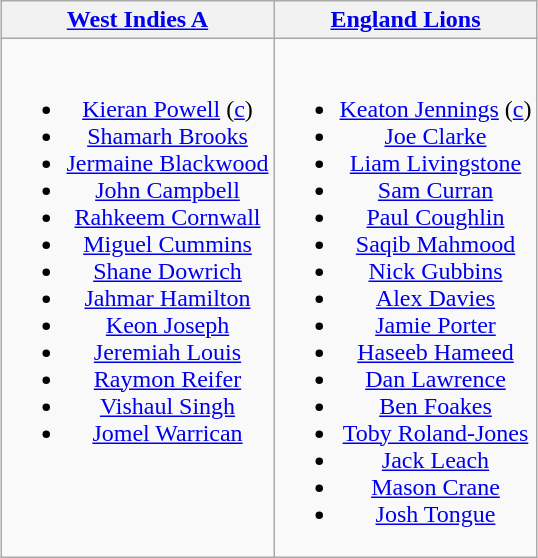<table class="wikitable" style="text-align:center; margin:auto">
<tr>
<th><a href='#'>West Indies A</a> </th>
<th><a href='#'>England Lions</a> </th>
</tr>
<tr style="vertical-align:top">
<td><br><ul><li><a href='#'>Kieran Powell</a> (<a href='#'>c</a>)</li><li><a href='#'>Shamarh Brooks</a></li><li><a href='#'>Jermaine Blackwood</a></li><li><a href='#'>John Campbell</a></li><li><a href='#'>Rahkeem Cornwall</a></li><li><a href='#'>Miguel Cummins</a></li><li><a href='#'>Shane Dowrich</a></li><li><a href='#'>Jahmar Hamilton</a></li><li><a href='#'>Keon Joseph</a></li><li><a href='#'>Jeremiah Louis</a></li><li><a href='#'>Raymon Reifer</a></li><li><a href='#'>Vishaul Singh</a></li><li><a href='#'>Jomel Warrican</a></li></ul></td>
<td><br><ul><li><a href='#'>Keaton Jennings</a> (<a href='#'>c</a>)</li><li><a href='#'>Joe Clarke</a></li><li><a href='#'>Liam Livingstone</a></li><li><a href='#'>Sam Curran</a></li><li><a href='#'>Paul Coughlin</a></li><li><a href='#'>Saqib Mahmood</a></li><li><a href='#'>Nick Gubbins</a></li><li><a href='#'>Alex Davies</a></li><li><a href='#'>Jamie Porter</a></li><li><a href='#'>Haseeb Hameed</a></li><li><a href='#'>Dan Lawrence</a></li><li><a href='#'>Ben Foakes</a></li><li><a href='#'>Toby Roland-Jones</a></li><li><a href='#'>Jack Leach</a></li><li><a href='#'>Mason Crane</a></li><li><a href='#'>Josh Tongue</a></li></ul></td>
</tr>
</table>
